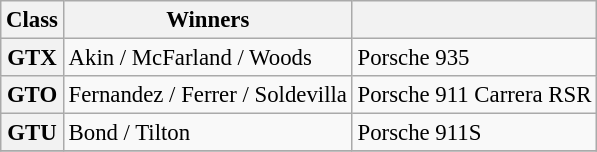<table class="wikitable" style="font-size: 95%">
<tr>
<th>Class</th>
<th>Winners</th>
<th></th>
</tr>
<tr>
<th>GTX</th>
<td>Akin / McFarland / Woods</td>
<td>Porsche 935</td>
</tr>
<tr>
<th>GTO</th>
<td>Fernandez / Ferrer / Soldevilla</td>
<td>Porsche 911 Carrera RSR</td>
</tr>
<tr>
<th>GTU</th>
<td>Bond / Tilton</td>
<td>Porsche 911S</td>
</tr>
<tr>
</tr>
</table>
